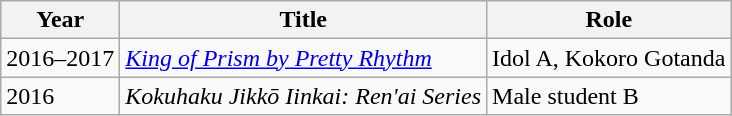<table class="wikitable sortable plainrowheaders">
<tr>
<th>Year</th>
<th>Title</th>
<th>Role</th>
</tr>
<tr>
<td>2016–2017</td>
<td><em><a href='#'>King of Prism by Pretty Rhythm</a></em></td>
<td>Idol A, Kokoro Gotanda</td>
</tr>
<tr>
<td>2016</td>
<td><em>Kokuhaku Jikkō Iinkai: Ren'ai Series</em></td>
<td>Male student B</td>
</tr>
</table>
